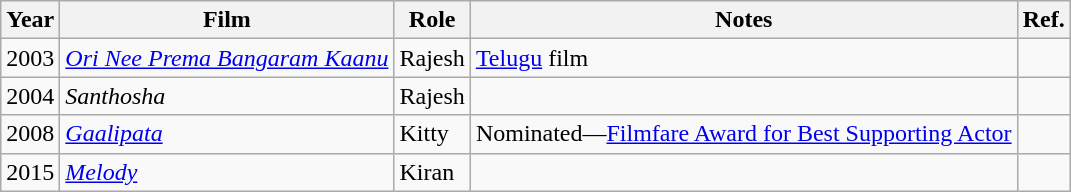<table class="wikitable sortable">
<tr>
<th>Year</th>
<th>Film</th>
<th>Role</th>
<th>Notes</th>
<th>Ref.</th>
</tr>
<tr>
<td>2003</td>
<td><em><a href='#'>Ori Nee Prema Bangaram Kaanu</a></em></td>
<td>Rajesh</td>
<td><a href='#'>Telugu</a> film</td>
<td></td>
</tr>
<tr>
<td>2004</td>
<td><em>Santhosha</em></td>
<td>Rajesh</td>
<td></td>
<td></td>
</tr>
<tr>
<td>2008</td>
<td><em><a href='#'>Gaalipata</a></em></td>
<td>Kitty</td>
<td>Nominated—<a href='#'>Filmfare Award for Best Supporting Actor</a></td>
<td></td>
</tr>
<tr>
<td>2015</td>
<td><em><a href='#'>Melody</a></em></td>
<td>Kiran</td>
<td></td>
<td></td>
</tr>
</table>
